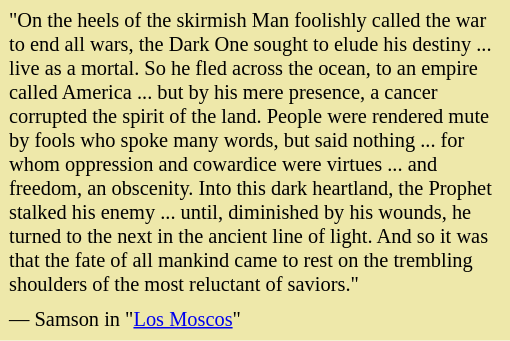<table class="toccolours" style="float: right; font-size: 85%; margin-left: 1em; background:palegoldenrod; color:black; width:25em; max-width: 40%;" cellspacing="5">
<tr>
<td style="text-align: left;">"On the heels of the skirmish Man foolishly called the war to end all wars, the Dark One sought to elude his destiny ... live as a mortal. So he fled across the ocean, to an empire called America ... but by his mere presence, a cancer corrupted the spirit of the land. People were rendered mute by fools who spoke many words, but said nothing ... for whom oppression and cowardice were virtues ... and freedom, an obscenity. Into this dark heartland, the Prophet stalked his enemy ... until, diminished by his wounds, he turned to the next in the ancient line of light. And so it was that the fate of all mankind came to rest on the trembling shoulders of the most reluctant of saviors."</td>
</tr>
<tr>
<td style="text-align: left;">— Samson in "<a href='#'>Los Moscos</a>"</td>
</tr>
</table>
